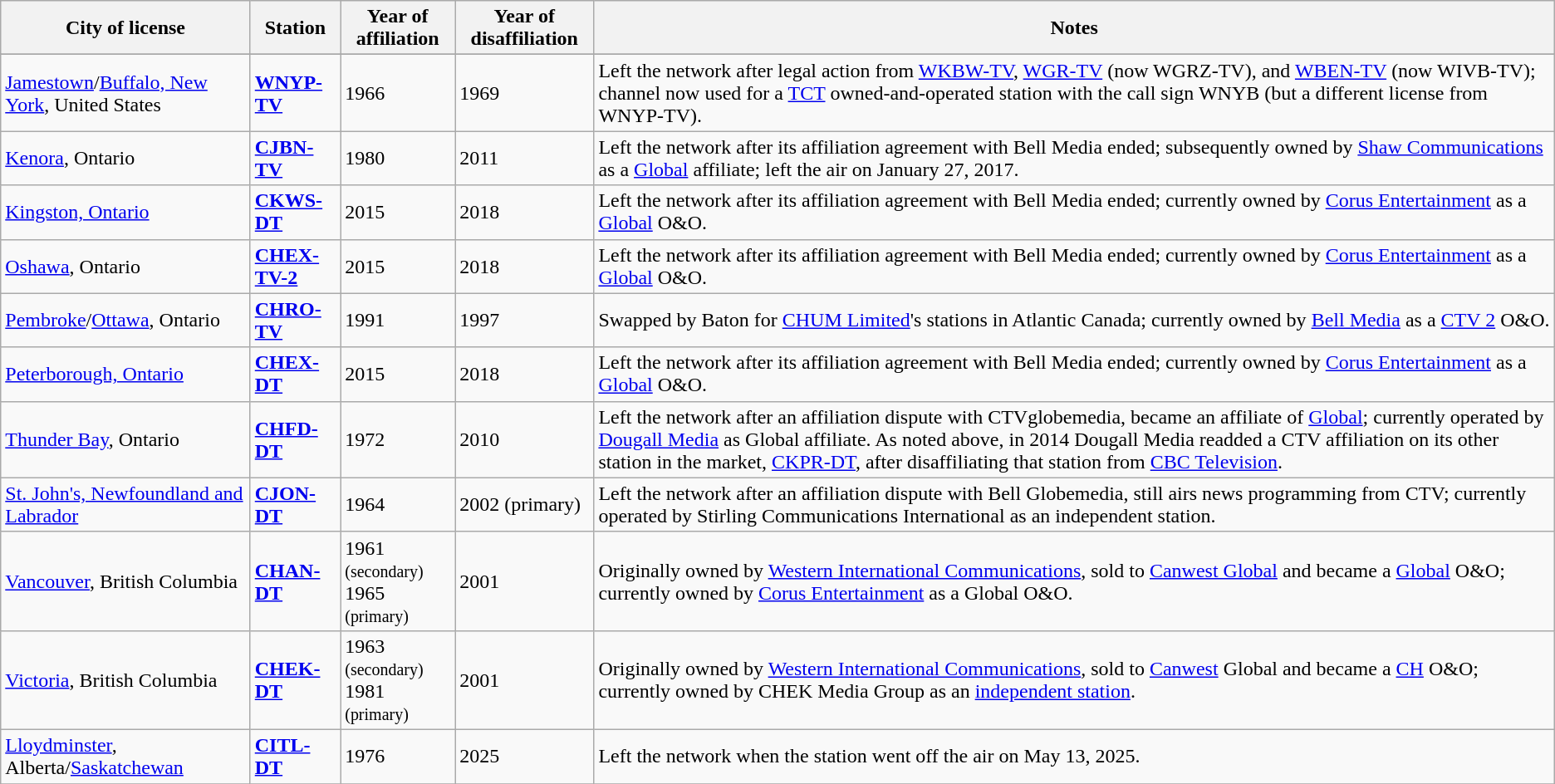<table class="wikitable">
<tr>
<th>City of license</th>
<th>Station</th>
<th>Year of affiliation</th>
<th>Year of disaffiliation</th>
<th>Notes</th>
</tr>
<tr style="vertical-align: top; text-align: left;">
</tr>
<tr>
<td><a href='#'>Jamestown</a>/<a href='#'>Buffalo, New York</a>, United States</td>
<td><strong><a href='#'>WNYP-TV</a></strong></td>
<td>1966</td>
<td>1969</td>
<td>Left the network after legal action from <a href='#'>WKBW-TV</a>, <a href='#'>WGR-TV</a> (now WGRZ-TV), and <a href='#'>WBEN-TV</a> (now WIVB-TV); channel now used for a <a href='#'>TCT</a> owned-and-operated station with the call sign WNYB (but a different license from WNYP-TV).</td>
</tr>
<tr>
<td><a href='#'>Kenora</a>, Ontario</td>
<td><strong><a href='#'>CJBN-TV</a></strong></td>
<td>1980</td>
<td>2011</td>
<td>Left the network after its affiliation agreement with Bell Media ended; subsequently owned by <a href='#'>Shaw Communications</a> as a <a href='#'>Global</a> affiliate; left the air on January 27, 2017.</td>
</tr>
<tr>
<td><a href='#'>Kingston, Ontario</a></td>
<td><strong><a href='#'>CKWS-DT</a></strong></td>
<td>2015</td>
<td>2018</td>
<td>Left the network after its affiliation agreement with Bell Media ended; currently owned by <a href='#'>Corus Entertainment</a> as a <a href='#'>Global</a> O&O.</td>
</tr>
<tr>
<td><a href='#'>Oshawa</a>, Ontario</td>
<td><strong><a href='#'>CHEX-TV-2</a></strong></td>
<td>2015</td>
<td>2018</td>
<td>Left the network after its affiliation agreement with Bell Media ended; currently owned by <a href='#'>Corus Entertainment</a> as a <a href='#'>Global</a> O&O.</td>
</tr>
<tr>
<td><a href='#'>Pembroke</a>/<a href='#'>Ottawa</a>, Ontario</td>
<td><strong><a href='#'>CHRO-TV</a></strong></td>
<td>1991</td>
<td>1997</td>
<td>Swapped by Baton for <a href='#'>CHUM Limited</a>'s stations in Atlantic Canada; currently owned by <a href='#'>Bell Media</a> as a <a href='#'>CTV 2</a> O&O.</td>
</tr>
<tr>
<td><a href='#'>Peterborough, Ontario</a></td>
<td><strong><a href='#'>CHEX-DT</a></strong></td>
<td>2015</td>
<td>2018</td>
<td>Left the network after its affiliation agreement with Bell Media ended; currently owned by <a href='#'>Corus Entertainment</a> as a <a href='#'>Global</a> O&O.</td>
</tr>
<tr>
<td><a href='#'>Thunder Bay</a>, Ontario</td>
<td><strong><a href='#'>CHFD-DT</a></strong></td>
<td>1972</td>
<td>2010</td>
<td>Left the network after an affiliation dispute with CTVglobemedia, became an affiliate of <a href='#'>Global</a>; currently operated by <a href='#'>Dougall Media</a> as Global affiliate. As noted above, in 2014 Dougall Media readded a CTV affiliation on its other station in the market, <a href='#'>CKPR-DT</a>, after disaffiliating that station from <a href='#'>CBC Television</a>.</td>
</tr>
<tr>
<td><a href='#'>St. John's, Newfoundland and Labrador</a></td>
<td><strong><a href='#'>CJON-DT</a></strong></td>
<td>1964</td>
<td>2002 (primary)</td>
<td>Left the network after an affiliation dispute with Bell Globemedia, still airs news programming from CTV; currently operated by Stirling Communications International as an independent station.</td>
</tr>
<tr>
<td><a href='#'>Vancouver</a>, British Columbia</td>
<td><strong><a href='#'>CHAN-DT</a></strong></td>
<td>1961 <small>(secondary)</small><br>1965 <small>(primary)</small></td>
<td>2001</td>
<td>Originally owned by <a href='#'>Western International Communications</a>, sold to <a href='#'>Canwest Global</a> and became a <a href='#'>Global</a> O&O; currently owned by <a href='#'>Corus Entertainment</a> as a Global O&O.</td>
</tr>
<tr>
<td><a href='#'>Victoria</a>, British Columbia</td>
<td><strong><a href='#'>CHEK-DT</a></strong></td>
<td>1963 <small>(secondary)</small><br>1981 <small>(primary)</small></td>
<td>2001</td>
<td>Originally owned by <a href='#'>Western International Communications</a>, sold to <a href='#'>Canwest</a> Global and became a <a href='#'>CH</a> O&O; currently owned by CHEK Media Group as an <a href='#'>independent station</a>.</td>
</tr>
<tr>
<td><a href='#'>Lloydminster</a>, Alberta/<a href='#'>Saskatchewan</a></td>
<td><strong><a href='#'>CITL-DT</a></strong></td>
<td>1976</td>
<td>2025</td>
<td>Left the network when the station went off the air on May 13, 2025.</td>
</tr>
<tr>
</tr>
</table>
